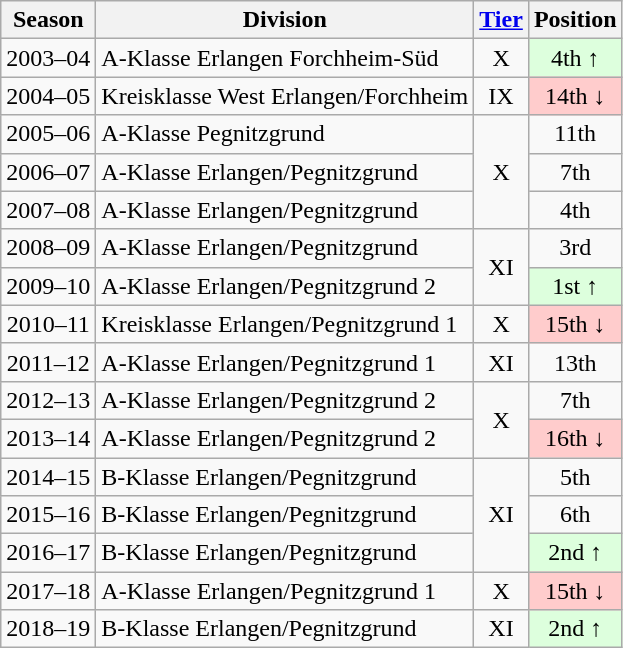<table class="wikitable">
<tr>
<th>Season</th>
<th>Division</th>
<th><a href='#'>Tier</a></th>
<th>Position</th>
</tr>
<tr align="center">
<td>2003–04</td>
<td align="left">A-Klasse Erlangen Forchheim-Süd</td>
<td>X</td>
<td style="background:#ddffdd">4th ↑</td>
</tr>
<tr align="center">
<td>2004–05</td>
<td align="left">Kreisklasse West Erlangen/Forchheim</td>
<td>IX</td>
<td style="background:#ffcccc">14th ↓</td>
</tr>
<tr align="center">
<td>2005–06</td>
<td align="left">A-Klasse Pegnitzgrund</td>
<td rowspan=3>X</td>
<td>11th</td>
</tr>
<tr align="center">
<td>2006–07</td>
<td align="left">A-Klasse Erlangen/Pegnitzgrund</td>
<td>7th</td>
</tr>
<tr align="center">
<td>2007–08</td>
<td align="left">A-Klasse Erlangen/Pegnitzgrund</td>
<td>4th</td>
</tr>
<tr align="center">
<td>2008–09</td>
<td align="left">A-Klasse Erlangen/Pegnitzgrund</td>
<td rowspan=2>XI</td>
<td>3rd</td>
</tr>
<tr align="center">
<td>2009–10</td>
<td align="left">A-Klasse Erlangen/Pegnitzgrund 2</td>
<td style="background:#ddffdd">1st ↑</td>
</tr>
<tr align="center">
<td>2010–11</td>
<td align="left">Kreisklasse Erlangen/Pegnitzgrund 1</td>
<td>X</td>
<td style="background:#ffcccc">15th ↓</td>
</tr>
<tr align="center">
<td>2011–12</td>
<td align="left">A-Klasse Erlangen/Pegnitzgrund 1</td>
<td>XI</td>
<td>13th</td>
</tr>
<tr align="center">
<td>2012–13</td>
<td align="left">A-Klasse Erlangen/Pegnitzgrund 2</td>
<td rowspan=2>X</td>
<td>7th</td>
</tr>
<tr align="center">
<td>2013–14</td>
<td align="left">A-Klasse Erlangen/Pegnitzgrund 2</td>
<td style="background:#ffcccc">16th ↓</td>
</tr>
<tr align="center">
<td>2014–15</td>
<td align="left">B-Klasse Erlangen/Pegnitzgrund</td>
<td rowspan=3>XI</td>
<td>5th</td>
</tr>
<tr align="center">
<td>2015–16</td>
<td align="left">B-Klasse Erlangen/Pegnitzgrund</td>
<td>6th</td>
</tr>
<tr align="center">
<td>2016–17</td>
<td align="left">B-Klasse Erlangen/Pegnitzgrund</td>
<td style="background:#ddffdd">2nd ↑</td>
</tr>
<tr align="center">
<td>2017–18</td>
<td align="left">A-Klasse Erlangen/Pegnitzgrund 1</td>
<td>X</td>
<td style="background:#ffcccc">15th ↓</td>
</tr>
<tr align="center">
<td>2018–19</td>
<td align="left">B-Klasse Erlangen/Pegnitzgrund</td>
<td>XI</td>
<td style="background:#ddffdd">2nd ↑</td>
</tr>
</table>
